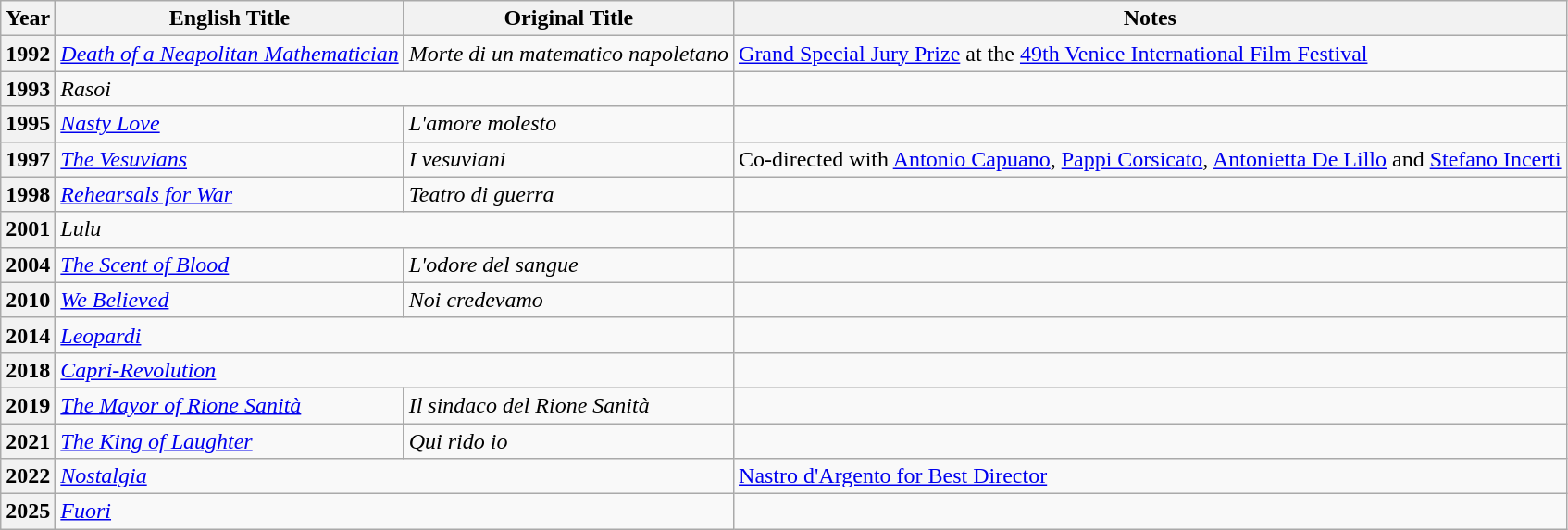<table class="wikitable">
<tr>
<th>Year</th>
<th>English Title</th>
<th>Original Title</th>
<th>Notes</th>
</tr>
<tr>
<th>1992</th>
<td><em><a href='#'>Death of a Neapolitan Mathematician</a></em></td>
<td><em>Morte di un matematico napoletano</em></td>
<td><a href='#'>Grand Special Jury Prize</a> at the <a href='#'>49th Venice International Film Festival</a></td>
</tr>
<tr>
<th>1993</th>
<td colspan="2"><em>Rasoi</em></td>
<td></td>
</tr>
<tr>
<th>1995</th>
<td><em><a href='#'>Nasty Love</a></em></td>
<td><em>L'amore molesto</em></td>
<td></td>
</tr>
<tr>
<th>1997</th>
<td><em><a href='#'>The Vesuvians</a></em></td>
<td><em>I vesuviani</em></td>
<td>Co-directed with <a href='#'>Antonio Capuano</a>, <a href='#'>Pappi Corsicato</a>, <a href='#'>Antonietta De Lillo</a> and <a href='#'>Stefano Incerti</a></td>
</tr>
<tr>
<th>1998</th>
<td><em><a href='#'>Rehearsals for War</a></em></td>
<td><em>Teatro di guerra</em></td>
<td></td>
</tr>
<tr>
<th>2001</th>
<td colspan="2"><em>Lulu</em></td>
<td></td>
</tr>
<tr>
<th>2004</th>
<td><em><a href='#'>The Scent of Blood</a></em></td>
<td><em>L'odore del sangue</em></td>
<td></td>
</tr>
<tr>
<th>2010</th>
<td><em><a href='#'>We Believed</a></em></td>
<td><em>Noi credevamo</em></td>
<td></td>
</tr>
<tr>
<th>2014</th>
<td colspan="2"><em><a href='#'>Leopardi</a></em></td>
<td></td>
</tr>
<tr>
<th>2018</th>
<td colspan="2"><em><a href='#'>Capri-Revolution</a></em></td>
<td></td>
</tr>
<tr>
<th>2019</th>
<td><em><a href='#'>The Mayor of Rione Sanità</a></em></td>
<td><em>Il sindaco del Rione Sanità</em></td>
<td></td>
</tr>
<tr>
<th>2021</th>
<td><em><a href='#'>The King of Laughter</a></em></td>
<td><em>Qui rido io</em></td>
<td></td>
</tr>
<tr>
<th>2022</th>
<td colspan="2"><em><a href='#'>Nostalgia</a></em></td>
<td><a href='#'>Nastro d'Argento for Best Director</a></td>
</tr>
<tr>
<th>2025</th>
<td colspan="2"><em><a href='#'>Fuori</a></em></td>
<td></td>
</tr>
</table>
